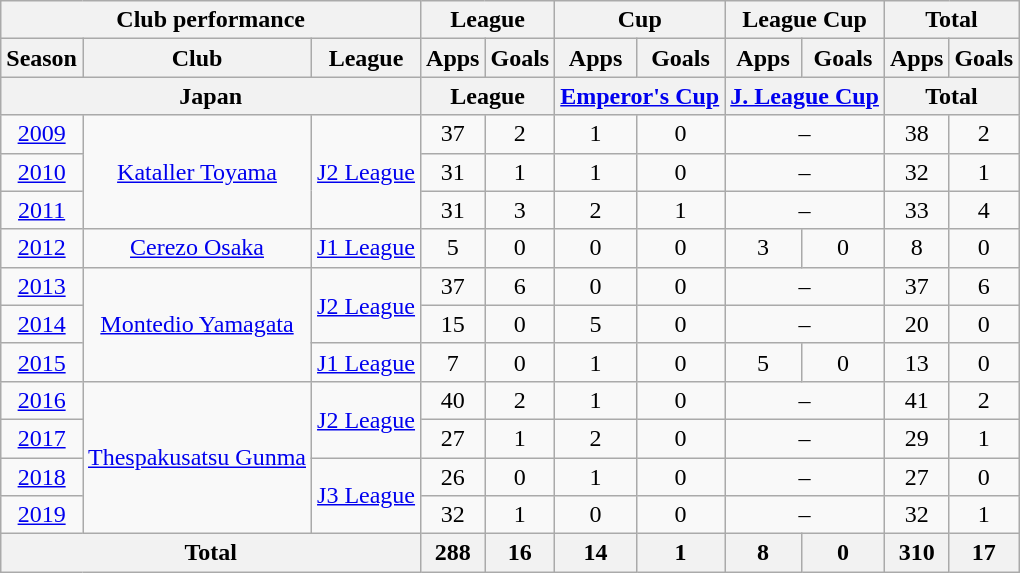<table class="wikitable" style="text-align:center;">
<tr>
<th colspan=3>Club performance</th>
<th colspan=2>League</th>
<th colspan=2>Cup</th>
<th colspan=2>League Cup</th>
<th colspan=2>Total</th>
</tr>
<tr>
<th>Season</th>
<th>Club</th>
<th>League</th>
<th>Apps</th>
<th>Goals</th>
<th>Apps</th>
<th>Goals</th>
<th>Apps</th>
<th>Goals</th>
<th>Apps</th>
<th>Goals</th>
</tr>
<tr>
<th colspan=3>Japan</th>
<th colspan=2>League</th>
<th colspan=2><a href='#'>Emperor's Cup</a></th>
<th colspan=2><a href='#'>J. League Cup</a></th>
<th colspan=2>Total</th>
</tr>
<tr>
<td><a href='#'>2009</a></td>
<td rowspan="3"><a href='#'>Kataller Toyama</a></td>
<td rowspan="3"><a href='#'>J2 League</a></td>
<td>37</td>
<td>2</td>
<td>1</td>
<td>0</td>
<td colspan="2">–</td>
<td>38</td>
<td>2</td>
</tr>
<tr>
<td><a href='#'>2010</a></td>
<td>31</td>
<td>1</td>
<td>1</td>
<td>0</td>
<td colspan="2">–</td>
<td>32</td>
<td>1</td>
</tr>
<tr>
<td><a href='#'>2011</a></td>
<td>31</td>
<td>3</td>
<td>2</td>
<td>1</td>
<td colspan="2">–</td>
<td>33</td>
<td>4</td>
</tr>
<tr>
<td><a href='#'>2012</a></td>
<td><a href='#'>Cerezo Osaka</a></td>
<td><a href='#'>J1 League</a></td>
<td>5</td>
<td>0</td>
<td>0</td>
<td>0</td>
<td>3</td>
<td>0</td>
<td>8</td>
<td>0</td>
</tr>
<tr>
<td><a href='#'>2013</a></td>
<td rowspan="3"><a href='#'>Montedio Yamagata</a></td>
<td rowspan="2"><a href='#'>J2 League</a></td>
<td>37</td>
<td>6</td>
<td>0</td>
<td>0</td>
<td colspan="2">–</td>
<td>37</td>
<td>6</td>
</tr>
<tr>
<td><a href='#'>2014</a></td>
<td>15</td>
<td>0</td>
<td>5</td>
<td>0</td>
<td colspan="2">–</td>
<td>20</td>
<td>0</td>
</tr>
<tr>
<td><a href='#'>2015</a></td>
<td rowspan="1"><a href='#'>J1 League</a></td>
<td>7</td>
<td>0</td>
<td>1</td>
<td>0</td>
<td>5</td>
<td>0</td>
<td>13</td>
<td>0</td>
</tr>
<tr>
<td><a href='#'>2016</a></td>
<td rowspan="4"><a href='#'>Thespakusatsu Gunma</a></td>
<td rowspan="2"><a href='#'>J2 League</a></td>
<td>40</td>
<td>2</td>
<td>1</td>
<td>0</td>
<td colspan="2">–</td>
<td>41</td>
<td>2</td>
</tr>
<tr>
<td><a href='#'>2017</a></td>
<td>27</td>
<td>1</td>
<td>2</td>
<td>0</td>
<td colspan="2">–</td>
<td>29</td>
<td>1</td>
</tr>
<tr>
<td><a href='#'>2018</a></td>
<td rowspan="2"><a href='#'>J3 League</a></td>
<td>26</td>
<td>0</td>
<td>1</td>
<td>0</td>
<td colspan="2">–</td>
<td>27</td>
<td>0</td>
</tr>
<tr>
<td><a href='#'>2019</a></td>
<td>32</td>
<td>1</td>
<td>0</td>
<td>0</td>
<td colspan="2">–</td>
<td>32</td>
<td>1</td>
</tr>
<tr>
<th colspan=3>Total</th>
<th>288</th>
<th>16</th>
<th>14</th>
<th>1</th>
<th>8</th>
<th>0</th>
<th>310</th>
<th>17</th>
</tr>
</table>
